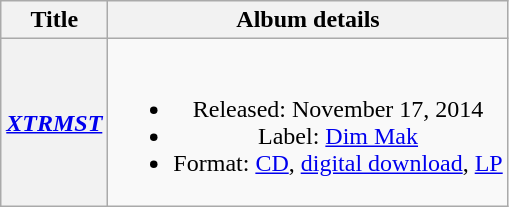<table class="wikitable plainrowheaders" style="text-align:center;">
<tr>
<th scope="col">Title</th>
<th scope="col">Album details</th>
</tr>
<tr>
<th scope="row"><em><a href='#'>XTRMST</a></em></th>
<td><br><ul><li>Released: November 17, 2014 </li><li>Label: <a href='#'>Dim Mak</a></li><li>Format: <a href='#'>CD</a>, <a href='#'>digital download</a>, <a href='#'>LP</a></li></ul></td>
</tr>
</table>
